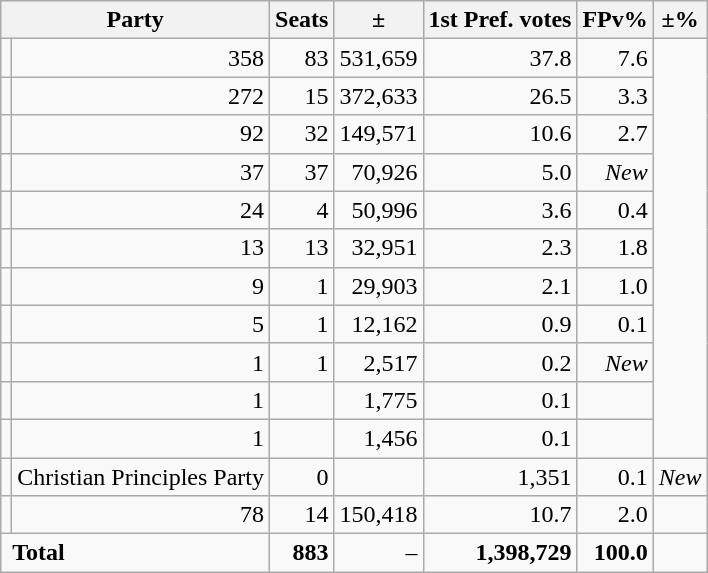<table class=wikitable>
<tr>
<th colspan=2 align=center>Party</th>
<th valign=top>Seats</th>
<th valign=top>±</th>
<th valign=top>1st Pref. votes</th>
<th valign=top>FPv%</th>
<th valign=top>±%</th>
</tr>
<tr>
<td></td>
<td align="right">358</td>
<td align="right">83</td>
<td align="right">531,659</td>
<td align="right">37.8</td>
<td align="right">7.6</td>
</tr>
<tr>
<td></td>
<td align="right">272</td>
<td align="right">15</td>
<td align="right">372,633</td>
<td align="right">26.5</td>
<td align="right">3.3</td>
</tr>
<tr>
<td></td>
<td align="right">92</td>
<td align="right">32</td>
<td align="right">149,571</td>
<td align="right">10.6</td>
<td align="right">2.7</td>
</tr>
<tr>
<td></td>
<td align="right">37</td>
<td align="right">37</td>
<td align="right">70,926</td>
<td align="right">5.0</td>
<td align="right"><em>New</em></td>
</tr>
<tr>
<td></td>
<td align="right">24</td>
<td align="right">4</td>
<td align="right">50,996</td>
<td align="right">3.6</td>
<td align="right">0.4</td>
</tr>
<tr>
<td></td>
<td align="right">13</td>
<td align="right">13</td>
<td align="right">32,951</td>
<td align="right">2.3</td>
<td align="right">1.8</td>
</tr>
<tr>
<td></td>
<td align="right">9</td>
<td align="right">1</td>
<td align="right">29,903</td>
<td align="right">2.1</td>
<td align="right">1.0</td>
</tr>
<tr>
<td></td>
<td align="right">5</td>
<td align="right">1</td>
<td align="right">12,162</td>
<td align="right">0.9</td>
<td align="right">0.1</td>
</tr>
<tr>
<td></td>
<td align="right">1</td>
<td align="right">1</td>
<td align="right">2,517</td>
<td align="right">0.2</td>
<td align="right"><em>New</em></td>
</tr>
<tr>
<td></td>
<td align="right">1</td>
<td align="right"></td>
<td align="right">1,775</td>
<td align="right">0.1</td>
<td align="right"></td>
</tr>
<tr>
<td></td>
<td align="right">1</td>
<td align="right"></td>
<td align="right">1,456</td>
<td align="right">0.1</td>
<td align="right"></td>
</tr>
<tr>
<td></td>
<td>Christian Principles Party</td>
<td align="right">0</td>
<td align="right"></td>
<td align="right">1,351</td>
<td align="right">0.1</td>
<td align="right"><em>New</em></td>
</tr>
<tr>
<td></td>
<td align="right">78</td>
<td align="right">14</td>
<td align="right">150,418</td>
<td align="right">10.7</td>
<td align="right">2.0</td>
</tr>
<tr>
<td colspan="2" rowspan="1"> <strong>Total</strong></td>
<td align="right"><strong>883</strong></td>
<td align="right">–</td>
<td align="right"><strong>1,398,729</strong></td>
<td align="right"><strong>100.0</strong></td>
<td align="right"></td>
</tr>
</table>
